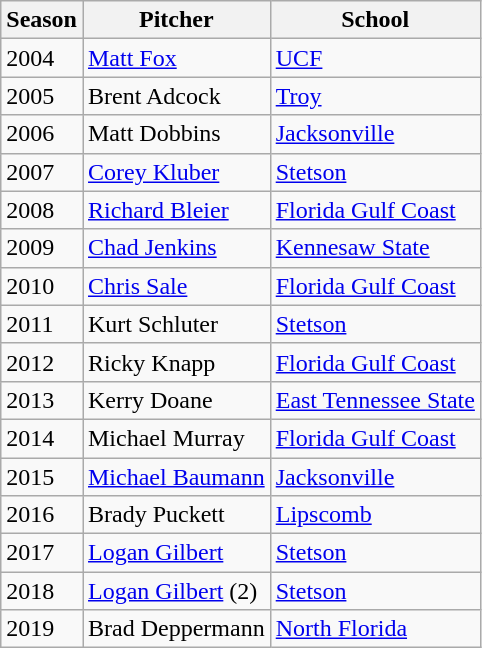<table class="wikitable" border="1">
<tr>
<th>Season</th>
<th>Pitcher</th>
<th>School</th>
</tr>
<tr>
<td>2004</td>
<td><a href='#'>Matt Fox</a></td>
<td><a href='#'>UCF</a></td>
</tr>
<tr>
<td>2005</td>
<td>Brent Adcock</td>
<td><a href='#'>Troy</a></td>
</tr>
<tr>
<td>2006</td>
<td>Matt Dobbins</td>
<td><a href='#'>Jacksonville</a></td>
</tr>
<tr>
<td>2007</td>
<td><a href='#'>Corey Kluber</a></td>
<td><a href='#'>Stetson</a></td>
</tr>
<tr>
<td>2008</td>
<td><a href='#'>Richard Bleier</a></td>
<td><a href='#'>Florida Gulf Coast</a></td>
</tr>
<tr>
<td>2009</td>
<td><a href='#'>Chad Jenkins</a></td>
<td><a href='#'>Kennesaw State</a></td>
</tr>
<tr>
<td>2010</td>
<td><a href='#'>Chris Sale</a></td>
<td><a href='#'>Florida Gulf Coast</a></td>
</tr>
<tr>
<td>2011</td>
<td>Kurt Schluter</td>
<td><a href='#'>Stetson</a></td>
</tr>
<tr>
<td>2012</td>
<td>Ricky Knapp</td>
<td><a href='#'>Florida Gulf Coast</a></td>
</tr>
<tr>
<td>2013</td>
<td>Kerry Doane</td>
<td><a href='#'>East Tennessee State</a></td>
</tr>
<tr>
<td>2014</td>
<td>Michael Murray</td>
<td><a href='#'>Florida Gulf Coast</a></td>
</tr>
<tr>
<td>2015</td>
<td><a href='#'>Michael Baumann</a></td>
<td><a href='#'>Jacksonville</a></td>
</tr>
<tr>
<td>2016</td>
<td>Brady Puckett</td>
<td><a href='#'>Lipscomb</a></td>
</tr>
<tr>
<td>2017</td>
<td><a href='#'>Logan Gilbert</a></td>
<td><a href='#'>Stetson</a></td>
</tr>
<tr>
<td>2018</td>
<td><a href='#'>Logan Gilbert</a> (2)</td>
<td><a href='#'>Stetson</a></td>
</tr>
<tr>
<td>2019</td>
<td>Brad Deppermann</td>
<td><a href='#'>North Florida</a></td>
</tr>
</table>
